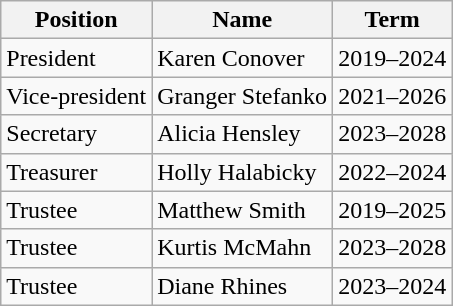<table class="wikitable">
<tr>
<th>Position</th>
<th>Name</th>
<th>Term</th>
</tr>
<tr>
<td>President</td>
<td>Karen Conover</td>
<td>2019–2024</td>
</tr>
<tr>
<td>Vice-president</td>
<td>Granger Stefanko</td>
<td>2021–2026</td>
</tr>
<tr>
<td>Secretary</td>
<td>Alicia Hensley</td>
<td>2023–2028</td>
</tr>
<tr>
<td>Treasurer</td>
<td>Holly Halabicky</td>
<td>2022–2024</td>
</tr>
<tr>
<td>Trustee</td>
<td>Matthew Smith</td>
<td>2019–2025</td>
</tr>
<tr>
<td>Trustee</td>
<td>Kurtis McMahn</td>
<td>2023–2028</td>
</tr>
<tr>
<td>Trustee</td>
<td>Diane Rhines</td>
<td>2023–2024</td>
</tr>
</table>
